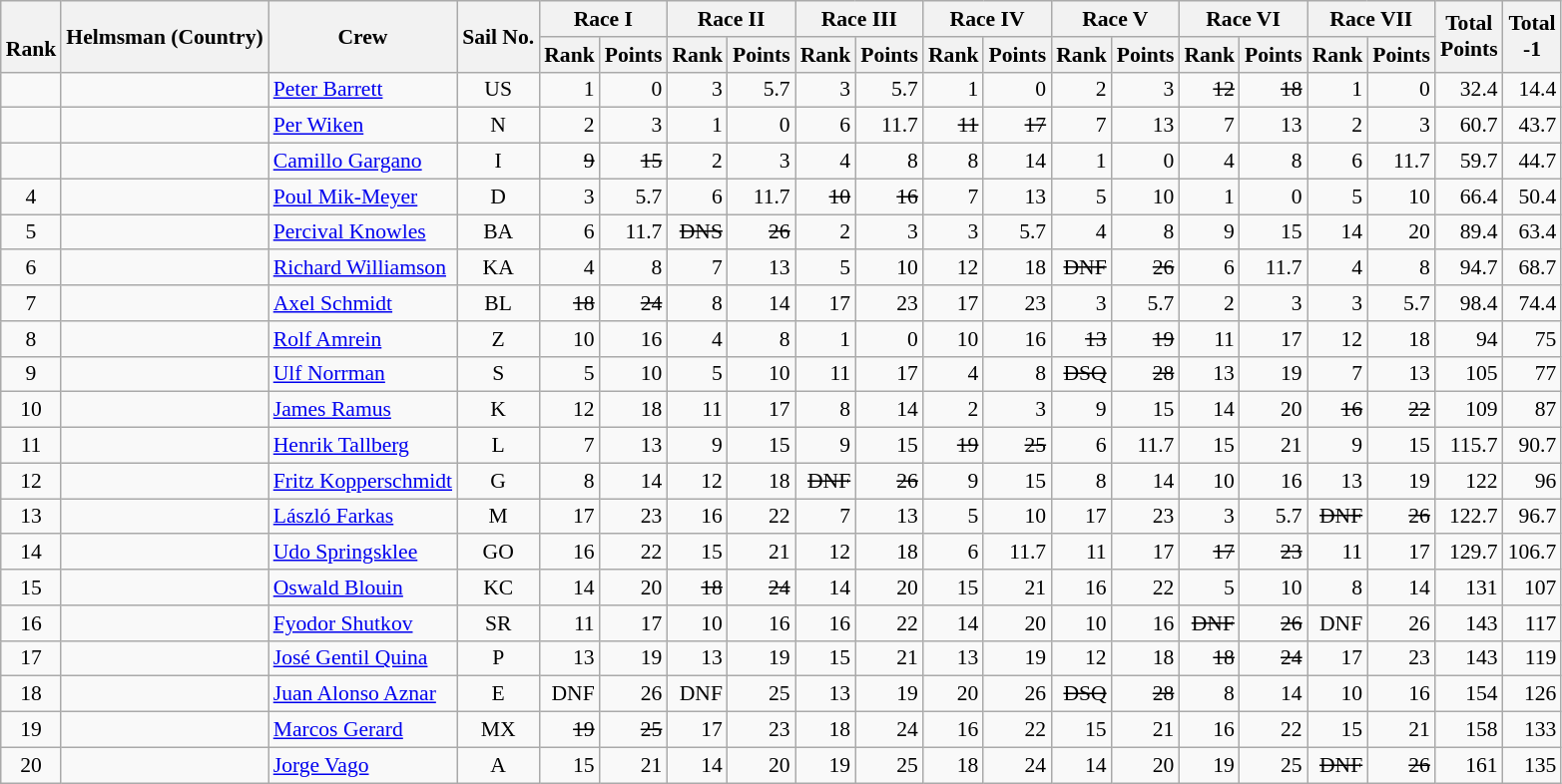<table class="wikitable" style="text-align:right; font-size:90%">
<tr>
<th rowspan="2"><br>Rank</th>
<th rowspan="2">Helmsman (Country)</th>
<th rowspan="2">Crew</th>
<th rowspan="2">Sail No.</th>
<th colspan="2">Race I</th>
<th colspan="2">Race II</th>
<th colspan="2">Race III</th>
<th colspan="2">Race IV</th>
<th colspan="2">Race V</th>
<th colspan="2">Race VI</th>
<th colspan="2">Race VII</th>
<th rowspan="2">Total <br>Points <br></th>
<th rowspan="2">Total<br>-1<br></th>
</tr>
<tr>
<th>Rank</th>
<th>Points</th>
<th>Rank</th>
<th>Points</th>
<th>Rank</th>
<th>Points</th>
<th>Rank</th>
<th>Points</th>
<th>Rank</th>
<th>Points</th>
<th>Rank</th>
<th>Points</th>
<th>Rank</th>
<th>Points</th>
</tr>
<tr style=vertical-align:top;>
<td align=center></td>
<td align=left></td>
<td align=left><a href='#'>Peter Barrett</a> </td>
<td align=center>US</td>
<td>1</td>
<td>0</td>
<td>3</td>
<td>5.7</td>
<td>3</td>
<td>5.7</td>
<td>1</td>
<td>0</td>
<td>2</td>
<td>3</td>
<td><s>12</s></td>
<td><s>18</s></td>
<td>1</td>
<td>0</td>
<td>32.4</td>
<td>14.4</td>
</tr>
<tr style=vertical-align:top;>
<td align=center></td>
<td align=left></td>
<td align=left><a href='#'>Per Wiken</a> </td>
<td align=center>N</td>
<td>2</td>
<td>3</td>
<td>1</td>
<td>0</td>
<td>6</td>
<td>11.7</td>
<td><s>11</s></td>
<td><s>17</s></td>
<td>7</td>
<td>13</td>
<td>7</td>
<td>13</td>
<td>2</td>
<td>3</td>
<td>60.7</td>
<td>43.7</td>
</tr>
<tr style=vertical-align:top;>
<td align=center></td>
<td align=left></td>
<td align=left><a href='#'>Camillo Gargano</a> </td>
<td align=center>I</td>
<td><s>9</s></td>
<td><s>15</s></td>
<td>2</td>
<td>3</td>
<td>4</td>
<td>8</td>
<td>8</td>
<td>14</td>
<td>1</td>
<td>0</td>
<td>4</td>
<td>8</td>
<td>6</td>
<td>11.7</td>
<td>59.7</td>
<td>44.7</td>
</tr>
<tr style=vertical-align:top;>
<td align=center>4</td>
<td align=left></td>
<td align=left><a href='#'>Poul Mik-Meyer</a> </td>
<td align=center>D</td>
<td>3</td>
<td>5.7</td>
<td>6</td>
<td>11.7</td>
<td><s>10</s></td>
<td><s>16</s></td>
<td>7</td>
<td>13</td>
<td>5</td>
<td>10</td>
<td>1</td>
<td>0</td>
<td>5</td>
<td>10</td>
<td>66.4</td>
<td>50.4</td>
</tr>
<tr style=vertical-align:top;>
<td align=center>5</td>
<td align=left></td>
<td align=left><a href='#'>Percival Knowles</a> </td>
<td align=center>BA</td>
<td>6</td>
<td>11.7</td>
<td><s>DNS</s></td>
<td><s>26</s></td>
<td>2</td>
<td>3</td>
<td>3</td>
<td>5.7</td>
<td>4</td>
<td>8</td>
<td>9</td>
<td>15</td>
<td>14</td>
<td>20</td>
<td>89.4</td>
<td>63.4</td>
</tr>
<tr style=vertical-align:top;>
<td align=center>6</td>
<td align=left></td>
<td align=left><a href='#'>Richard Williamson</a> </td>
<td align=center>KA</td>
<td>4</td>
<td>8</td>
<td>7</td>
<td>13</td>
<td>5</td>
<td>10</td>
<td>12</td>
<td>18</td>
<td><s>DNF</s></td>
<td><s>26</s></td>
<td>6</td>
<td>11.7</td>
<td>4</td>
<td>8</td>
<td>94.7</td>
<td>68.7</td>
</tr>
<tr style=vertical-align:top;>
<td align=center>7</td>
<td align=left></td>
<td align=left><a href='#'>Axel Schmidt</a> </td>
<td align=center>BL</td>
<td><s>18</s></td>
<td><s>24</s></td>
<td>8</td>
<td>14</td>
<td>17</td>
<td>23</td>
<td>17</td>
<td>23</td>
<td>3</td>
<td>5.7</td>
<td>2</td>
<td>3</td>
<td>3</td>
<td>5.7</td>
<td>98.4</td>
<td>74.4</td>
</tr>
<tr style=vertical-align:top;>
<td align=center>8</td>
<td align=left></td>
<td align=left><a href='#'>Rolf Amrein</a> </td>
<td align=center>Z</td>
<td>10</td>
<td>16</td>
<td>4</td>
<td>8</td>
<td>1</td>
<td>0</td>
<td>10</td>
<td>16</td>
<td><s>13</s></td>
<td><s>19</s></td>
<td>11</td>
<td>17</td>
<td>12</td>
<td>18</td>
<td>94</td>
<td>75</td>
</tr>
<tr style=vertical-align:top;>
<td align=center>9</td>
<td align=left></td>
<td align=left><a href='#'>Ulf Norrman</a> </td>
<td align=center>S</td>
<td>5</td>
<td>10</td>
<td>5</td>
<td>10</td>
<td>11</td>
<td>17</td>
<td>4</td>
<td>8</td>
<td><s>DSQ</s></td>
<td><s>28</s></td>
<td>13</td>
<td>19</td>
<td>7</td>
<td>13</td>
<td>105</td>
<td>77</td>
</tr>
<tr style=vertical-align:top;>
<td align=center>10</td>
<td align=left></td>
<td align=left><a href='#'>James Ramus</a> </td>
<td align=center>K</td>
<td>12</td>
<td>18</td>
<td>11</td>
<td>17</td>
<td>8</td>
<td>14</td>
<td>2</td>
<td>3</td>
<td>9</td>
<td>15</td>
<td>14</td>
<td>20</td>
<td><s>16</s></td>
<td><s>22</s></td>
<td>109</td>
<td>87</td>
</tr>
<tr style=vertical-align:top;>
<td align=center>11</td>
<td align=left></td>
<td align=left><a href='#'>Henrik Tallberg</a> </td>
<td align=center>L</td>
<td>7</td>
<td>13</td>
<td>9</td>
<td>15</td>
<td>9</td>
<td>15</td>
<td><s>19</s></td>
<td><s>25</s></td>
<td>6</td>
<td>11.7</td>
<td>15</td>
<td>21</td>
<td>9</td>
<td>15</td>
<td>115.7</td>
<td>90.7</td>
</tr>
<tr style=vertical-align:top;>
<td align=center>12</td>
<td align=left></td>
<td align=left><a href='#'>Fritz Kopperschmidt</a> </td>
<td align=center>G</td>
<td>8</td>
<td>14</td>
<td>12</td>
<td>18</td>
<td><s>DNF</s></td>
<td><s>26</s></td>
<td>9</td>
<td>15</td>
<td>8</td>
<td>14</td>
<td>10</td>
<td>16</td>
<td>13</td>
<td>19</td>
<td>122</td>
<td>96</td>
</tr>
<tr style=vertical-align:top;>
<td align=center>13</td>
<td align=left></td>
<td align=left><a href='#'>László Farkas</a> </td>
<td align=center>M</td>
<td>17</td>
<td>23</td>
<td>16</td>
<td>22</td>
<td>7</td>
<td>13</td>
<td>5</td>
<td>10</td>
<td>17</td>
<td>23</td>
<td>3</td>
<td>5.7</td>
<td><s>DNF</s></td>
<td><s>26</s></td>
<td>122.7</td>
<td>96.7</td>
</tr>
<tr style=vertical-align:top;>
<td align=center>14</td>
<td align=left></td>
<td align=left><a href='#'>Udo Springsklee</a> </td>
<td align=center>GO</td>
<td>16</td>
<td>22</td>
<td>15</td>
<td>21</td>
<td>12</td>
<td>18</td>
<td>6</td>
<td>11.7</td>
<td>11</td>
<td>17</td>
<td><s>17</s></td>
<td><s>23</s></td>
<td>11</td>
<td>17</td>
<td>129.7</td>
<td>106.7</td>
</tr>
<tr style=vertical-align:top;>
<td align=center>15</td>
<td align=left></td>
<td align=left><a href='#'>Oswald Blouin</a> </td>
<td align=center>KC</td>
<td>14</td>
<td>20</td>
<td><s>18</s></td>
<td><s>24</s></td>
<td>14</td>
<td>20</td>
<td>15</td>
<td>21</td>
<td>16</td>
<td>22</td>
<td>5</td>
<td>10</td>
<td>8</td>
<td>14</td>
<td>131</td>
<td>107</td>
</tr>
<tr style=vertical-align:top;>
<td align=center>16</td>
<td align=left></td>
<td align=left><a href='#'>Fyodor Shutkov</a> </td>
<td align=center>SR</td>
<td>11</td>
<td>17</td>
<td>10</td>
<td>16</td>
<td>16</td>
<td>22</td>
<td>14</td>
<td>20</td>
<td>10</td>
<td>16</td>
<td><s>DNF</s></td>
<td><s>26</s></td>
<td>DNF</td>
<td>26</td>
<td>143</td>
<td>117</td>
</tr>
<tr style=vertical-align:top;>
<td align=center>17</td>
<td align=left></td>
<td align=left><a href='#'>José Gentil Quina</a> </td>
<td align=center>P</td>
<td>13</td>
<td>19</td>
<td>13</td>
<td>19</td>
<td>15</td>
<td>21</td>
<td>13</td>
<td>19</td>
<td>12</td>
<td>18</td>
<td><s>18</s></td>
<td><s>24</s></td>
<td>17</td>
<td>23</td>
<td>143</td>
<td>119</td>
</tr>
<tr style=vertical-align:top;>
<td align=center>18</td>
<td align=left></td>
<td align=left><a href='#'>Juan Alonso Aznar</a> </td>
<td align=center>E</td>
<td>DNF</td>
<td>26</td>
<td>DNF</td>
<td>25</td>
<td>13</td>
<td>19</td>
<td>20</td>
<td>26</td>
<td><s>DSQ</s></td>
<td><s>28</s></td>
<td>8</td>
<td>14</td>
<td>10</td>
<td>16</td>
<td>154</td>
<td>126</td>
</tr>
<tr style=vertical-align:top;>
<td align=center>19</td>
<td align=left></td>
<td align=left><a href='#'>Marcos Gerard</a> </td>
<td align=center>MX</td>
<td><s>19</s></td>
<td><s>25</s></td>
<td>17</td>
<td>23</td>
<td>18</td>
<td>24</td>
<td>16</td>
<td>22</td>
<td>15</td>
<td>21</td>
<td>16</td>
<td>22</td>
<td>15</td>
<td>21</td>
<td>158</td>
<td>133</td>
</tr>
<tr style=vertical-align:top;>
<td align=center>20</td>
<td align=left></td>
<td align=left><a href='#'>Jorge Vago</a> </td>
<td align=center>A</td>
<td>15</td>
<td>21</td>
<td>14</td>
<td>20</td>
<td>19</td>
<td>25</td>
<td>18</td>
<td>24</td>
<td>14</td>
<td>20</td>
<td>19</td>
<td>25</td>
<td><s>DNF</s></td>
<td><s>26</s></td>
<td>161</td>
<td>135</td>
</tr>
</table>
